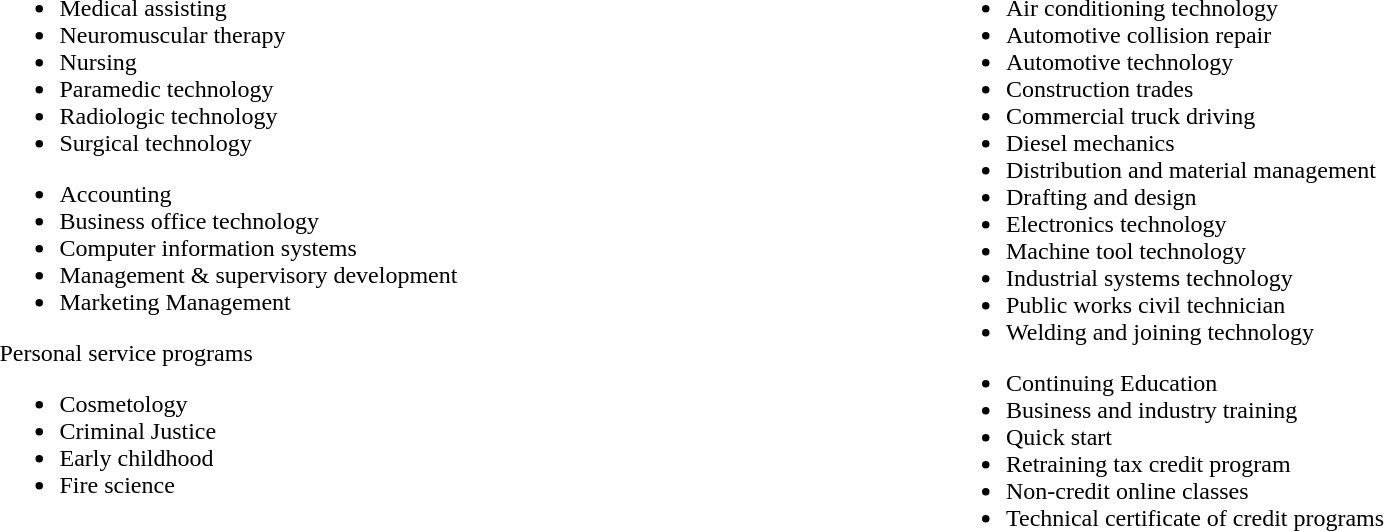<table width="100%">
<tr valign ="top">
<td width=50%><br><ul><li>Medical assisting</li><li>Neuromuscular therapy</li><li>Nursing</li><li>Paramedic technology</li><li>Radiologic technology</li><li>Surgical technology</li></ul><ul><li>Accounting</li><li>Business office technology</li><li>Computer information systems</li><li>Management & supervisory development</li><li>Marketing Management</li></ul>Personal service programs<ul><li>Cosmetology</li><li>Criminal Justice</li><li>Early childhood</li><li>Fire science</li></ul></td>
<td width=50%><br><ul><li>Air conditioning technology</li><li>Automotive collision repair</li><li>Automotive technology</li><li>Construction trades</li><li>Commercial truck driving</li><li>Diesel mechanics</li><li>Distribution and material management</li><li>Drafting and design</li><li>Electronics technology</li><li>Machine tool technology</li><li>Industrial systems technology</li><li>Public works civil technician</li><li>Welding and joining technology</li></ul><ul><li>Continuing Education</li><li>Business and industry training</li><li>Quick start</li><li>Retraining tax credit program</li><li>Non-credit online classes</li><li>Technical certificate of credit programs</li></ul></td>
</tr>
</table>
